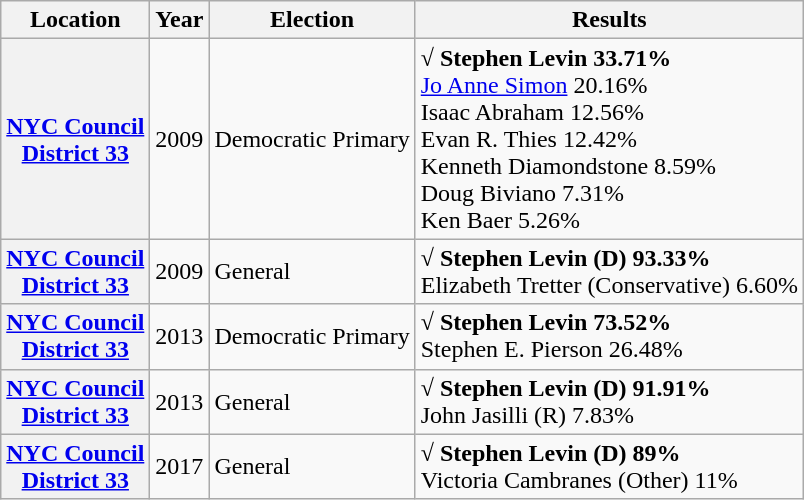<table class="wikitable collapsible">
<tr valign=bottom>
<th>Location</th>
<th>Year</th>
<th>Election</th>
<th>Results</th>
</tr>
<tr>
<th><a href='#'>NYC Council<br>District 33</a></th>
<td>2009</td>
<td>Democratic Primary</td>
<td><strong>√ Stephen Levin 33.71%</strong><br><a href='#'>Jo Anne Simon</a> 20.16%<br>Isaac Abraham 12.56%<br>Evan R. Thies 12.42%<br>Kenneth Diamondstone 8.59%<br>Doug Biviano 7.31%<br>Ken Baer 5.26%</td>
</tr>
<tr>
<th><a href='#'>NYC Council<br>District 33</a></th>
<td>2009</td>
<td>General</td>
<td><strong>√ Stephen Levin (D) 93.33%</strong><br>Elizabeth Tretter (Conservative) 6.60%</td>
</tr>
<tr>
<th><a href='#'>NYC Council<br>District 33</a></th>
<td>2013</td>
<td>Democratic Primary</td>
<td><strong>√ Stephen Levin 73.52%</strong><br>Stephen E. Pierson 26.48%</td>
</tr>
<tr>
<th><a href='#'>NYC Council<br>District 33</a></th>
<td>2013</td>
<td>General</td>
<td><strong>√ Stephen Levin (D) 91.91%</strong><br>John Jasilli (R) 7.83%</td>
</tr>
<tr>
<th><a href='#'>NYC Council<br>District 33</a></th>
<td>2017</td>
<td>General</td>
<td><strong>√ Stephen Levin (D) 89%</strong><br>Victoria Cambranes (Other) 11% </td>
</tr>
</table>
